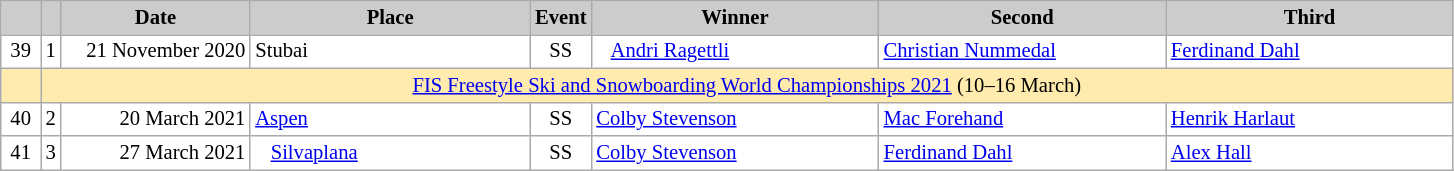<table class="wikitable plainrowheaders" style="background:#fff; font-size:86%; line-height:16px; border:grey solid 1px; border-collapse:collapse;">
<tr>
<th scope="col" style="background:#ccc; width:20px;"></th>
<th scope="col" style="background:#ccc; width=30 px;"></th>
<th scope="col" style="background:#ccc; width:120px;">Date</th>
<th scope="col" style="background:#ccc; width:180px;">Place</th>
<th scope="col" style="background:#ccc; width:15px;">Event</th>
<th scope="col" style="background:#ccc; width:185px;">Winner</th>
<th scope="col" style="background:#ccc; width:185px;">Second</th>
<th scope="col" style="background:#ccc; width:185px;">Third</th>
</tr>
<tr>
<td align="center">39</td>
<td align="center">1</td>
<td align="right">21 November 2020</td>
<td> Stubai</td>
<td align="center">SS</td>
<td>   <a href='#'>Andri Ragettli</a></td>
<td> <a href='#'>Christian Nummedal</a></td>
<td> <a href='#'>Ferdinand Dahl</a></td>
</tr>
<tr style="background:#FFEBAD">
<td></td>
<td align="center" colspan="7"><a href='#'>FIS Freestyle Ski and Snowboarding World Championships 2021</a>  (10–16 March)</td>
</tr>
<tr>
<td align="center">40</td>
<td align="center">2</td>
<td align="right">20 March 2021</td>
<td> <a href='#'>Aspen</a></td>
<td align="center">SS</td>
<td> <a href='#'>Colby Stevenson</a></td>
<td> <a href='#'>Mac Forehand</a></td>
<td> <a href='#'>Henrik Harlaut</a></td>
</tr>
<tr>
<td align="center">41</td>
<td align="center">3</td>
<td align="right">27 March 2021</td>
<td>   <a href='#'>Silvaplana</a></td>
<td align="center">SS</td>
<td> <a href='#'>Colby Stevenson</a></td>
<td> <a href='#'>Ferdinand Dahl</a></td>
<td> <a href='#'>Alex Hall</a></td>
</tr>
</table>
